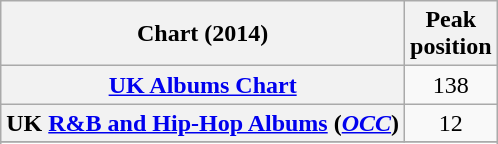<table class="wikitable sortable plainrowheaders" style="text-align:center">
<tr>
<th scope="col">Chart (2014)</th>
<th scope="col">Peak<br>position</th>
</tr>
<tr>
<th scope="row"><a href='#'>UK Albums Chart</a></th>
<td style="text-align:center;">138</td>
</tr>
<tr>
<th scope="row">UK <a href='#'>R&B and Hip-Hop Albums</a> (<em><a href='#'>OCC</a></em>)</th>
<td>12</td>
</tr>
<tr>
</tr>
<tr>
</tr>
</table>
